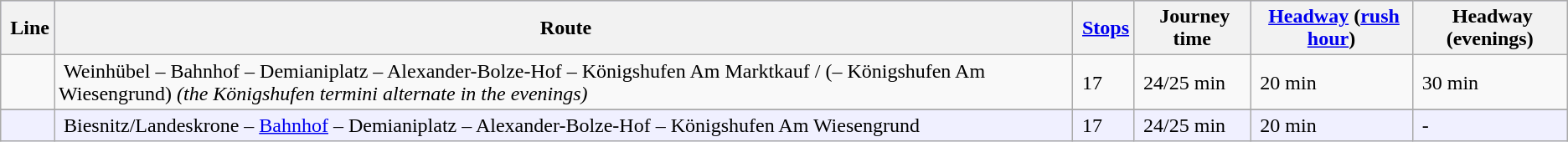<table class="wikitable" style="text-indent:4px">
<tr bgcolor="#b3b7ff">
<th>Line</th>
<th>Route</th>
<th><a href='#'>Stops</a></th>
<th>Journey time</th>
<th><a href='#'>Headway</a> (<a href='#'>rush hour</a>)</th>
<th>Headway (evenings)</th>
</tr>
<tr>
<td></td>
<td>Weinhübel – Bahnhof – Demianiplatz – Alexander-Bolze-Hof – Königshufen Am Marktkauf / (– Königshufen Am Wiesengrund) <em>(the Königshufen termini alternate in the evenings)</em></td>
<td>17</td>
<td>24/25 min</td>
<td>20 min</td>
<td>30 min</td>
</tr>
<tr>
</tr>
<tr bgcolor="#f0f0ff">
<td></td>
<td>Biesnitz/Landeskrone – <a href='#'>Bahnhof</a> – Demianiplatz – Alexander-Bolze-Hof – Königshufen Am Wiesengrund</td>
<td>17</td>
<td>24/25 min</td>
<td>20 min</td>
<td>-</td>
</tr>
</table>
